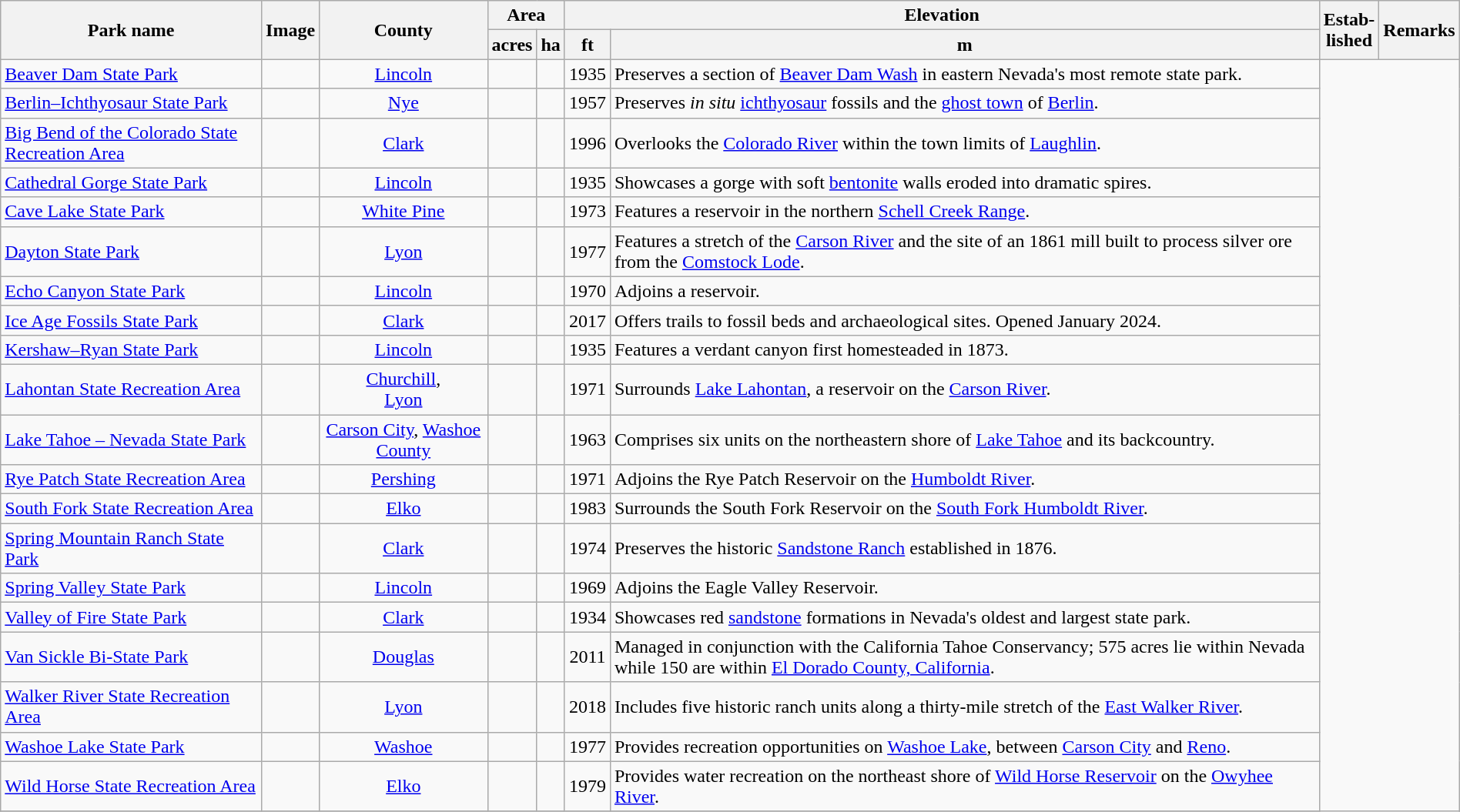<table class="wikitable sortable" style="width:100%">
<tr>
<th style="width:*;" rowspan=2>Park name</th>
<th class="unsortable" rowspan=2>Image</th>
<th style="width:*;" rowspan=2>County</th>
<th style="width:*;" colspan=2>Area</th>
<th style="width:*;" colspan=2>Elevation</th>
<th style="width:*;" rowspan=2>Estab-<br>lished</th>
<th style="width:*;" class="unsortable" rowspan=2>Remarks</th>
</tr>
<tr>
<th>acres</th>
<th>ha</th>
<th>ft</th>
<th>m</th>
</tr>
<tr>
<td><a href='#'>Beaver Dam State Park</a></td>
<td></td>
<td style="text-align:center"><a href='#'>Lincoln</a></td>
<td></td>
<td></td>
<td style="text-align:center">1935</td>
<td>Preserves a section of <a href='#'>Beaver Dam Wash</a> in eastern Nevada's most remote state park.</td>
</tr>
<tr>
<td><a href='#'>Berlin–Ichthyosaur State Park</a></td>
<td></td>
<td style="text-align:center"><a href='#'>Nye</a></td>
<td></td>
<td></td>
<td style="text-align:center">1957</td>
<td>Preserves <em>in situ</em> <a href='#'>ichthyosaur</a> fossils and the <a href='#'>ghost town</a> of <a href='#'>Berlin</a>.</td>
</tr>
<tr>
<td><a href='#'>Big Bend of the Colorado State Recreation Area</a></td>
<td></td>
<td style="text-align:center"><a href='#'>Clark</a></td>
<td></td>
<td></td>
<td style="text-align:center">1996</td>
<td>Overlooks the <a href='#'>Colorado River</a> within the town limits of <a href='#'>Laughlin</a>.</td>
</tr>
<tr>
<td><a href='#'>Cathedral Gorge State Park</a></td>
<td></td>
<td style="text-align:center"><a href='#'>Lincoln</a></td>
<td></td>
<td></td>
<td style="text-align:center">1935</td>
<td>Showcases a gorge with soft <a href='#'>bentonite</a> walls eroded into dramatic spires.</td>
</tr>
<tr>
<td><a href='#'>Cave Lake State Park</a></td>
<td></td>
<td style="text-align:center"><a href='#'>White Pine</a></td>
<td></td>
<td></td>
<td style="text-align:center">1973</td>
<td>Features a  reservoir in the northern <a href='#'>Schell Creek Range</a>.</td>
</tr>
<tr>
<td><a href='#'>Dayton State Park</a></td>
<td></td>
<td style="text-align:center"><a href='#'>Lyon</a></td>
<td></td>
<td></td>
<td style="text-align:center">1977</td>
<td>Features a stretch of the <a href='#'>Carson River</a> and the site of an 1861 mill built to process silver ore from the <a href='#'>Comstock Lode</a>.</td>
</tr>
<tr>
<td><a href='#'>Echo Canyon State Park</a></td>
<td></td>
<td style="text-align:center"><a href='#'>Lincoln</a></td>
<td></td>
<td></td>
<td style="text-align:center">1970</td>
<td>Adjoins a  reservoir.</td>
</tr>
<tr>
<td><a href='#'>Ice Age Fossils State Park</a></td>
<td></td>
<td style="text-align:center"><a href='#'>Clark</a></td>
<td></td>
<td></td>
<td style="text-align:center">2017</td>
<td>Offers trails to fossil beds and archaeological sites. Opened January 2024.</td>
</tr>
<tr>
<td><a href='#'>Kershaw–Ryan State Park</a></td>
<td></td>
<td style="text-align:center"><a href='#'>Lincoln</a></td>
<td></td>
<td></td>
<td style="text-align:center">1935</td>
<td>Features a verdant canyon first homesteaded in 1873.</td>
</tr>
<tr>
<td><a href='#'>Lahontan State Recreation Area</a></td>
<td></td>
<td style="text-align:center"><a href='#'>Churchill</a>, <br><a href='#'>Lyon</a></td>
<td></td>
<td></td>
<td style="text-align:center">1971</td>
<td>Surrounds <a href='#'>Lake Lahontan</a>, a  reservoir on the <a href='#'>Carson River</a>.</td>
</tr>
<tr>
<td><a href='#'>Lake Tahoe – Nevada State Park</a></td>
<td></td>
<td style="text-align:center"><a href='#'>Carson City</a>, <a href='#'>Washoe County</a></td>
<td></td>
<td></td>
<td style="text-align:center">1963</td>
<td>Comprises six units on the northeastern shore of <a href='#'>Lake Tahoe</a> and its backcountry.</td>
</tr>
<tr>
<td><a href='#'>Rye Patch State Recreation Area</a></td>
<td></td>
<td style="text-align:center"><a href='#'>Pershing</a></td>
<td></td>
<td></td>
<td style="text-align:center">1971</td>
<td>Adjoins the  Rye Patch Reservoir on the <a href='#'>Humboldt River</a>.</td>
</tr>
<tr>
<td><a href='#'>South Fork State Recreation Area</a></td>
<td></td>
<td style="text-align:center"><a href='#'>Elko</a></td>
<td></td>
<td></td>
<td style="text-align:center">1983</td>
<td>Surrounds the  South Fork Reservoir on the <a href='#'>South Fork Humboldt River</a>.</td>
</tr>
<tr>
<td><a href='#'>Spring Mountain Ranch State Park</a></td>
<td></td>
<td style="text-align:center"><a href='#'>Clark</a></td>
<td></td>
<td></td>
<td style="text-align:center">1974</td>
<td>Preserves the historic <a href='#'>Sandstone Ranch</a> established in 1876.</td>
</tr>
<tr>
<td><a href='#'>Spring Valley State Park</a></td>
<td></td>
<td style="text-align:center"><a href='#'>Lincoln</a></td>
<td></td>
<td></td>
<td style="text-align:center">1969</td>
<td>Adjoins the  Eagle Valley Reservoir.</td>
</tr>
<tr>
<td><a href='#'>Valley of Fire State Park</a></td>
<td></td>
<td style="text-align:center"><a href='#'>Clark</a></td>
<td></td>
<td></td>
<td style="text-align:center">1934</td>
<td>Showcases red <a href='#'>sandstone</a> formations in Nevada's oldest and largest state park.</td>
</tr>
<tr>
<td><a href='#'>Van Sickle Bi-State Park</a></td>
<td></td>
<td style="text-align:center"><a href='#'>Douglas</a></td>
<td></td>
<td></td>
<td style="text-align:center">2011</td>
<td>Managed in conjunction with the California Tahoe Conservancy; 575 acres lie within Nevada while 150 are within <a href='#'>El Dorado County, California</a>.</td>
</tr>
<tr>
<td><a href='#'>Walker River State Recreation Area</a></td>
<td></td>
<td style="text-align:center"><a href='#'>Lyon</a></td>
<td></td>
<td></td>
<td style="text-align:center">2018</td>
<td>Includes five historic ranch units along a thirty-mile stretch of the <a href='#'>East Walker River</a>.</td>
</tr>
<tr>
<td><a href='#'>Washoe Lake State Park</a></td>
<td></td>
<td style="text-align:center"><a href='#'>Washoe</a></td>
<td></td>
<td></td>
<td style="text-align:center">1977</td>
<td>Provides recreation opportunities on <a href='#'>Washoe Lake</a>, between <a href='#'>Carson City</a> and <a href='#'>Reno</a>.</td>
</tr>
<tr>
<td><a href='#'>Wild Horse State Recreation Area</a></td>
<td></td>
<td style="text-align:center"><a href='#'>Elko</a></td>
<td></td>
<td></td>
<td style="text-align:center">1979</td>
<td>Provides water recreation on the northeast shore of  <a href='#'>Wild Horse Reservoir</a> on the <a href='#'>Owyhee River</a>.</td>
</tr>
<tr>
</tr>
</table>
